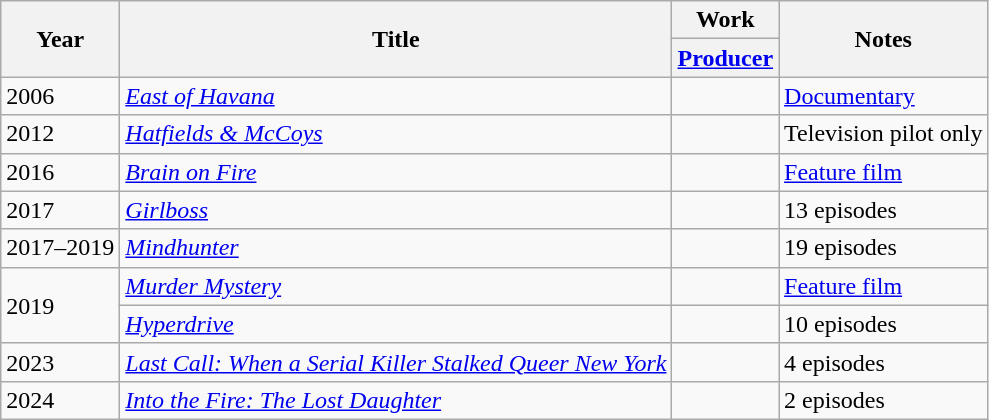<table class="wikitable sortable">
<tr>
<th rowspan="2">Year</th>
<th rowspan="2">Title</th>
<th>Work</th>
<th rowspan="2">Notes</th>
</tr>
<tr>
<th><a href='#'>Producer</a></th>
</tr>
<tr>
<td>2006</td>
<td><em><a href='#'>East of Havana</a></em></td>
<td></td>
<td><a href='#'>Documentary</a></td>
</tr>
<tr>
<td>2012</td>
<td><em><a href='#'>Hatfields & McCoys</a></em></td>
<td></td>
<td>Television pilot only</td>
</tr>
<tr>
<td>2016</td>
<td><em><a href='#'>Brain on Fire</a></em></td>
<td></td>
<td><a href='#'>Feature film</a></td>
</tr>
<tr>
<td>2017</td>
<td><em><a href='#'>Girlboss</a></em></td>
<td></td>
<td>13 episodes</td>
</tr>
<tr>
<td>2017–2019</td>
<td><em><a href='#'>Mindhunter</a></em></td>
<td></td>
<td>19 episodes</td>
</tr>
<tr>
<td rowspan="2">2019</td>
<td><em><a href='#'>Murder Mystery</a></em></td>
<td></td>
<td><a href='#'>Feature film</a></td>
</tr>
<tr>
<td><em><a href='#'>Hyperdrive</a></em></td>
<td></td>
<td>10 episodes</td>
</tr>
<tr>
<td>2023</td>
<td><em><a href='#'>Last Call: When a Serial Killer Stalked Queer New York</a></em></td>
<td></td>
<td>4 episodes</td>
</tr>
<tr>
<td>2024</td>
<td><em><a href='#'>Into the Fire: The Lost Daughter</a></em></td>
<td></td>
<td>2 episodes</td>
</tr>
</table>
